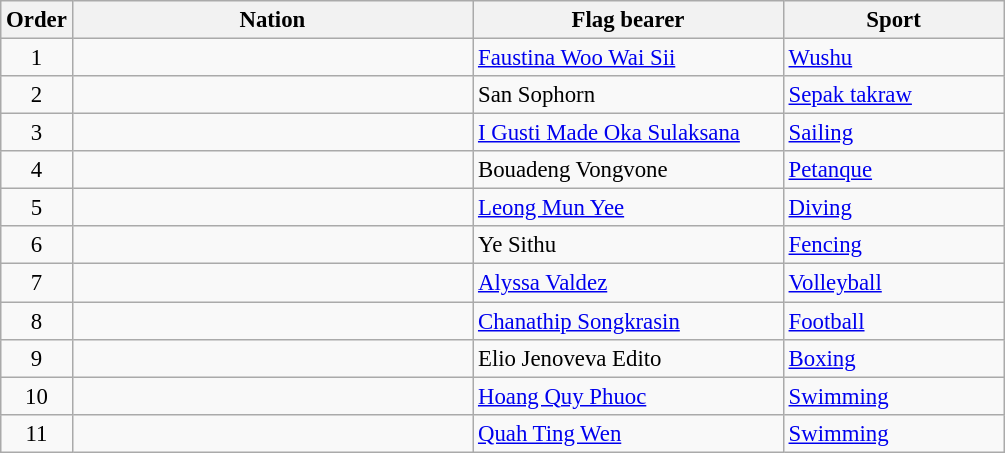<table class="sortable wikitable" style="font-size:95%">
<tr>
<th width=25>Order</th>
<th width=260>Nation</th>
<th width=200>Flag bearer</th>
<th width=140>Sport</th>
</tr>
<tr>
<td align="center">1</td>
<td><br></td>
<td><a href='#'>Faustina Woo Wai Sii</a></td>
<td><a href='#'>Wushu</a></td>
</tr>
<tr>
<td align="center">2</td>
<td></td>
<td>San Sophorn</td>
<td><a href='#'>Sepak takraw</a></td>
</tr>
<tr>
<td align="center">3</td>
<td></td>
<td><a href='#'>I Gusti Made Oka Sulaksana</a></td>
<td><a href='#'>Sailing</a></td>
</tr>
<tr>
<td align="center">4</td>
<td></td>
<td>Bouadeng Vongvone</td>
<td><a href='#'>Petanque</a></td>
</tr>
<tr>
<td align="center">5</td>
<td></td>
<td><a href='#'>Leong Mun Yee</a></td>
<td><a href='#'>Diving</a></td>
</tr>
<tr>
<td align="center">6</td>
<td></td>
<td>Ye Sithu</td>
<td><a href='#'>Fencing</a></td>
</tr>
<tr>
<td align="center">7</td>
<td></td>
<td><a href='#'>Alyssa Valdez</a></td>
<td><a href='#'>Volleyball</a></td>
</tr>
<tr>
<td align="center">8</td>
<td></td>
<td><a href='#'>Chanathip Songkrasin</a></td>
<td><a href='#'>Football</a></td>
</tr>
<tr>
<td align="center">9</td>
<td><br></td>
<td>Elio Jenoveva Edito</td>
<td><a href='#'>Boxing</a></td>
</tr>
<tr>
<td align="center">10</td>
<td></td>
<td><a href='#'>Hoang Quy Phuoc</a></td>
<td><a href='#'>Swimming</a></td>
</tr>
<tr>
<td align="center">11</td>
<td></td>
<td><a href='#'>Quah Ting Wen</a></td>
<td><a href='#'>Swimming</a></td>
</tr>
</table>
